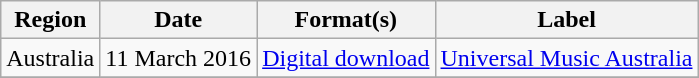<table class="wikitable plainrowheaders">
<tr>
<th scope="col">Region</th>
<th scope="col">Date</th>
<th scope="col">Format(s)</th>
<th scope="col">Label</th>
</tr>
<tr>
<td>Australia</td>
<td>11 March 2016</td>
<td><a href='#'>Digital download</a></td>
<td><a href='#'>Universal Music Australia</a></td>
</tr>
<tr>
</tr>
</table>
